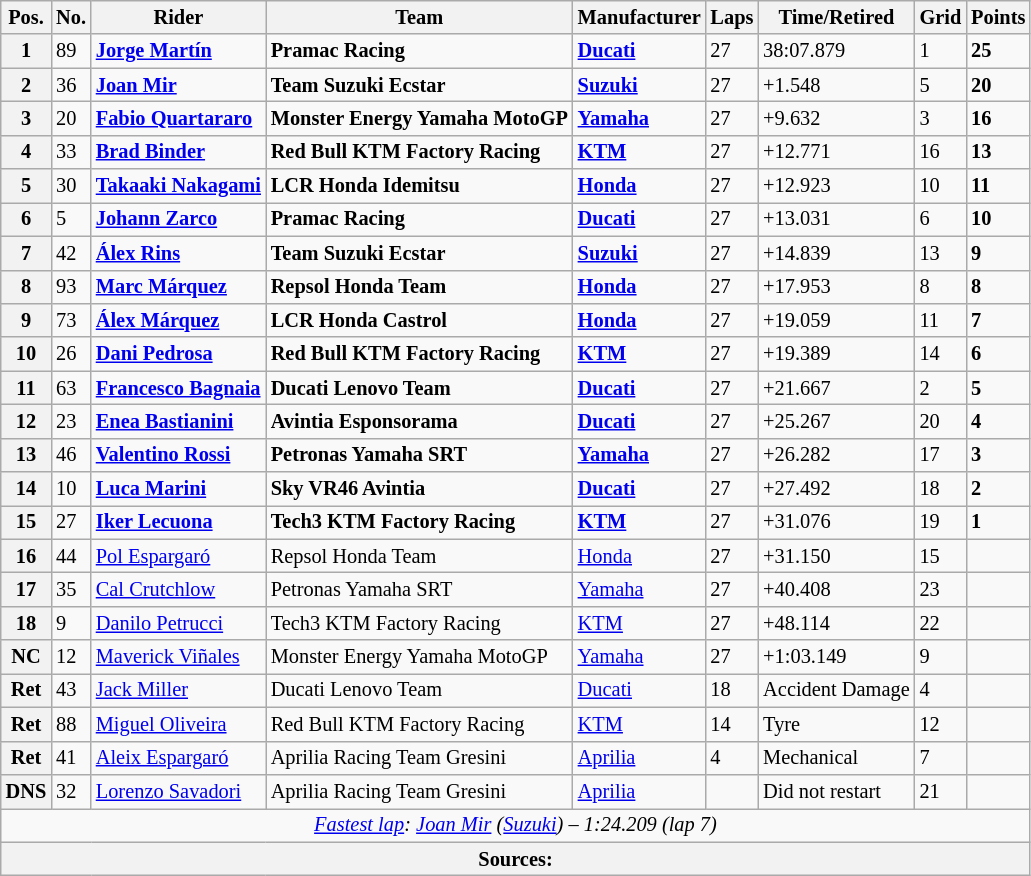<table class="wikitable" style="font-size: 85%;">
<tr>
<th>Pos.</th>
<th>No.</th>
<th>Rider</th>
<th>Team</th>
<th>Manufacturer</th>
<th>Laps</th>
<th>Time/Retired</th>
<th>Grid</th>
<th>Points</th>
</tr>
<tr>
<th>1</th>
<td>89</td>
<td> <strong><a href='#'>Jorge Martín</a></strong></td>
<td><strong>Pramac Racing</strong></td>
<td><strong><a href='#'>Ducati</a></strong></td>
<td>27</td>
<td>38:07.879</td>
<td>1</td>
<td><strong>25</strong></td>
</tr>
<tr>
<th>2</th>
<td>36</td>
<td> <strong><a href='#'>Joan Mir</a></strong></td>
<td><strong>Team Suzuki Ecstar</strong></td>
<td><strong><a href='#'>Suzuki</a></strong></td>
<td>27</td>
<td>+1.548</td>
<td>5</td>
<td><strong>20</strong></td>
</tr>
<tr>
<th>3</th>
<td>20</td>
<td> <strong><a href='#'>Fabio Quartararo</a></strong></td>
<td><strong>Monster Energy Yamaha MotoGP</strong></td>
<td><strong><a href='#'>Yamaha</a></strong></td>
<td>27</td>
<td>+9.632</td>
<td>3</td>
<td><strong>16</strong></td>
</tr>
<tr>
<th>4</th>
<td>33</td>
<td> <strong><a href='#'>Brad Binder</a></strong></td>
<td><strong>Red Bull KTM Factory Racing</strong></td>
<td><strong><a href='#'>KTM</a></strong></td>
<td>27</td>
<td>+12.771</td>
<td>16</td>
<td><strong>13</strong></td>
</tr>
<tr>
<th>5</th>
<td>30</td>
<td> <strong><a href='#'>Takaaki Nakagami</a></strong></td>
<td><strong>LCR Honda Idemitsu</strong></td>
<td><strong><a href='#'>Honda</a></strong></td>
<td>27</td>
<td>+12.923</td>
<td>10</td>
<td><strong>11</strong></td>
</tr>
<tr>
<th>6</th>
<td>5</td>
<td> <strong><a href='#'>Johann Zarco</a></strong></td>
<td><strong>Pramac Racing</strong></td>
<td><strong><a href='#'>Ducati</a></strong></td>
<td>27</td>
<td>+13.031</td>
<td>6</td>
<td><strong>10</strong></td>
</tr>
<tr>
<th>7</th>
<td>42</td>
<td> <strong><a href='#'>Álex Rins</a></strong></td>
<td><strong>Team Suzuki Ecstar</strong></td>
<td><strong><a href='#'>Suzuki</a></strong></td>
<td>27</td>
<td>+14.839</td>
<td>13</td>
<td><strong>9</strong></td>
</tr>
<tr>
<th>8</th>
<td>93</td>
<td> <strong><a href='#'>Marc Márquez</a></strong></td>
<td><strong>Repsol Honda Team</strong></td>
<td><strong><a href='#'>Honda</a></strong></td>
<td>27</td>
<td>+17.953</td>
<td>8</td>
<td><strong>8</strong></td>
</tr>
<tr>
<th>9</th>
<td>73</td>
<td> <strong><a href='#'>Álex Márquez</a></strong></td>
<td><strong>LCR Honda Castrol</strong></td>
<td><strong><a href='#'>Honda</a></strong></td>
<td>27</td>
<td>+19.059</td>
<td>11</td>
<td><strong>7</strong></td>
</tr>
<tr>
<th>10</th>
<td>26</td>
<td> <strong><a href='#'>Dani Pedrosa</a></strong></td>
<td><strong>Red Bull KTM Factory Racing</strong></td>
<td><strong><a href='#'>KTM</a></strong></td>
<td>27</td>
<td>+19.389</td>
<td>14</td>
<td><strong>6</strong></td>
</tr>
<tr>
<th>11</th>
<td>63</td>
<td> <strong><a href='#'>Francesco Bagnaia</a></strong></td>
<td><strong>Ducati Lenovo Team</strong></td>
<td><strong><a href='#'>Ducati</a></strong></td>
<td>27</td>
<td>+21.667</td>
<td>2</td>
<td><strong>5</strong></td>
</tr>
<tr>
<th>12</th>
<td>23</td>
<td> <strong><a href='#'>Enea Bastianini</a></strong></td>
<td><strong>Avintia Esponsorama</strong></td>
<td><strong><a href='#'>Ducati</a></strong></td>
<td>27</td>
<td>+25.267</td>
<td>20</td>
<td><strong>4</strong></td>
</tr>
<tr>
<th>13</th>
<td>46</td>
<td> <strong><a href='#'>Valentino Rossi</a></strong></td>
<td><strong>Petronas Yamaha SRT</strong></td>
<td><strong><a href='#'>Yamaha</a></strong></td>
<td>27</td>
<td>+26.282</td>
<td>17</td>
<td><strong>3</strong></td>
</tr>
<tr>
<th>14</th>
<td>10</td>
<td> <strong><a href='#'>Luca Marini</a></strong></td>
<td><strong>Sky VR46 Avintia</strong></td>
<td><strong><a href='#'>Ducati</a></strong></td>
<td>27</td>
<td>+27.492</td>
<td>18</td>
<td><strong>2</strong></td>
</tr>
<tr>
<th>15</th>
<td>27</td>
<td> <strong><a href='#'>Iker Lecuona</a></strong></td>
<td><strong>Tech3 KTM Factory Racing</strong></td>
<td><strong><a href='#'>KTM</a></strong></td>
<td>27</td>
<td>+31.076</td>
<td>19</td>
<td><strong>1</strong></td>
</tr>
<tr>
<th>16</th>
<td>44</td>
<td> <a href='#'>Pol Espargaró</a></td>
<td>Repsol Honda Team</td>
<td><a href='#'>Honda</a></td>
<td>27</td>
<td>+31.150</td>
<td>15</td>
<td></td>
</tr>
<tr>
<th>17</th>
<td>35</td>
<td> <a href='#'>Cal Crutchlow</a></td>
<td>Petronas Yamaha SRT</td>
<td><a href='#'>Yamaha</a></td>
<td>27</td>
<td>+40.408</td>
<td>23</td>
<td></td>
</tr>
<tr>
<th>18</th>
<td>9</td>
<td> <a href='#'>Danilo Petrucci</a></td>
<td>Tech3 KTM Factory Racing</td>
<td><a href='#'>KTM</a></td>
<td>27</td>
<td>+48.114</td>
<td>22</td>
<td></td>
</tr>
<tr>
<th>NC</th>
<td>12</td>
<td> <a href='#'>Maverick Viñales</a></td>
<td>Monster Energy Yamaha MotoGP</td>
<td><a href='#'>Yamaha</a></td>
<td>27</td>
<td>+1:03.149</td>
<td>9</td>
<td></td>
</tr>
<tr>
<th>Ret</th>
<td>43</td>
<td> <a href='#'>Jack Miller</a></td>
<td>Ducati Lenovo Team</td>
<td><a href='#'>Ducati</a></td>
<td>18</td>
<td>Accident Damage</td>
<td>4</td>
<td></td>
</tr>
<tr>
<th>Ret</th>
<td>88</td>
<td> <a href='#'>Miguel Oliveira</a></td>
<td>Red Bull KTM Factory Racing</td>
<td><a href='#'>KTM</a></td>
<td>14</td>
<td>Tyre</td>
<td>12</td>
<td></td>
</tr>
<tr>
<th>Ret</th>
<td>41</td>
<td> <a href='#'>Aleix Espargaró</a></td>
<td>Aprilia Racing Team Gresini</td>
<td><a href='#'>Aprilia</a></td>
<td>4</td>
<td>Mechanical</td>
<td>7</td>
<td></td>
</tr>
<tr>
<th>DNS</th>
<td>32</td>
<td> <a href='#'>Lorenzo Savadori</a></td>
<td>Aprilia Racing Team Gresini</td>
<td><a href='#'>Aprilia</a></td>
<td></td>
<td>Did not restart</td>
<td>21</td>
<td></td>
</tr>
<tr class="sortbottom">
<td colspan="9" style="text-align:center"><em><a href='#'>Fastest lap</a>:  <a href='#'>Joan Mir</a> (<a href='#'>Suzuki</a>) – 1:24.209 (lap 7)</em></td>
</tr>
<tr>
<th colspan=9>Sources:</th>
</tr>
</table>
